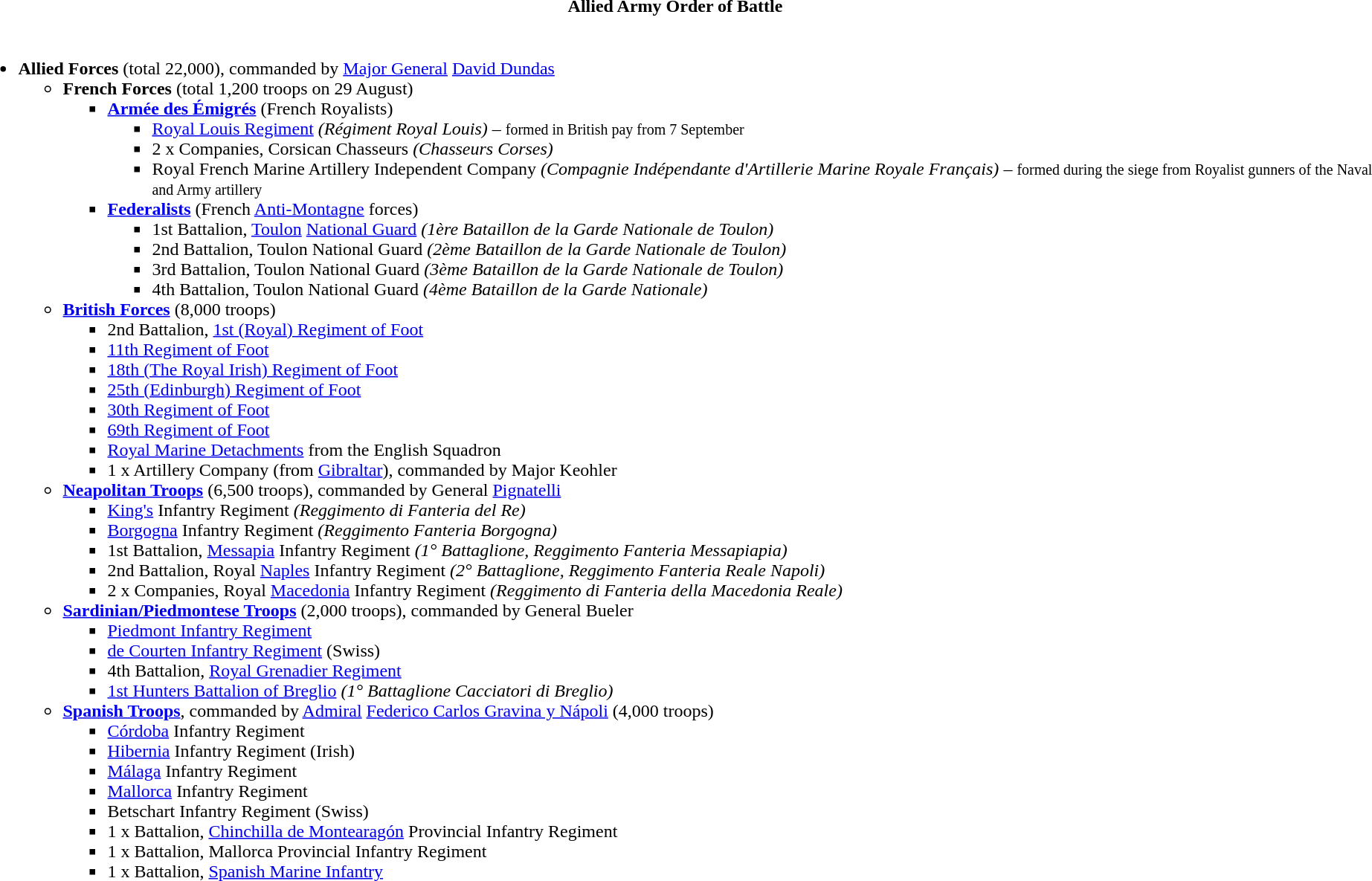<table class="toccolours collapsible collapsed" style="width:100%; background:transparent;">
<tr>
<th colspan=>Allied Army Order of Battle</th>
</tr>
<tr>
<td colspan="2"><br><ul><li><strong>Allied Forces</strong> (total 22,000), commanded by <a href='#'>Major General</a> <a href='#'>David Dundas</a><ul><li><strong>French Forces</strong> (total 1,200 troops on 29 August)<ul><li><strong><a href='#'>Armée des Émigrés</a></strong> (French Royalists)<ul><li><a href='#'>Royal Louis Regiment</a> <em>(Régiment Royal Louis)</em> – <small>formed in British pay from 7 September</small></li><li>2 x Companies, Corsican Chasseurs <em>(Chasseurs Corses)</em></li><li>Royal French Marine Artillery Independent Company <em>(Compagnie Indépendante d'Artillerie Marine Royale Français)</em> – <small>formed during the siege from Royalist gunners of the Naval and Army artillery</small></li></ul></li><li><strong><a href='#'>Federalists</a></strong> (French <a href='#'>Anti-Montagne</a> forces)<ul><li>1st Battalion, <a href='#'>Toulon</a> <a href='#'>National Guard</a> <em>(1ère Bataillon de la Garde Nationale de Toulon)</em></li><li>2nd Battalion, Toulon National Guard <em>(2ème Bataillon de la Garde Nationale de Toulon)</em></li><li>3rd Battalion, Toulon National Guard <em>(3ème Bataillon de la Garde Nationale de Toulon)</em></li><li>4th Battalion, Toulon National Guard <em>(4ème Bataillon de la Garde Nationale)</em></li></ul></li></ul></li><li><strong><a href='#'>British Forces</a></strong> (8,000 troops)<ul><li>2nd Battalion, <a href='#'>1st (Royal) Regiment of Foot</a></li><li><a href='#'>11th Regiment of Foot</a></li><li><a href='#'>18th (The Royal Irish) Regiment of Foot</a></li><li><a href='#'>25th (Edinburgh) Regiment of Foot</a></li><li><a href='#'>30th Regiment of Foot</a></li><li><a href='#'>69th Regiment of Foot</a></li><li><a href='#'>Royal Marine Detachments</a> from the English Squadron</li><li>1 x Artillery Company (from <a href='#'>Gibraltar</a>), commanded by Major Keohler</li></ul></li><li><strong><a href='#'>Neapolitan Troops</a></strong> (6,500 troops), commanded by General <a href='#'>Pignatelli</a><ul><li><a href='#'>King's</a> Infantry Regiment <em>(Reggimento di Fanteria del Re)</em></li><li><a href='#'>Borgogna</a> Infantry Regiment <em>(Reggimento Fanteria Borgogna)</em></li><li>1st Battalion, <a href='#'>Messapia</a> Infantry Regiment <em>(1° Battaglione, Reggimento Fanteria Messapiapia)</em></li><li>2nd Battalion, Royal <a href='#'>Naples</a> Infantry Regiment <em>(2° Battaglione, Reggimento Fanteria Reale Napoli)</em></li><li>2 x Companies, Royal <a href='#'>Macedonia</a> Infantry Regiment <em>(Reggimento di Fanteria della Macedonia Reale)</em></li></ul></li><li><strong><a href='#'>Sardinian/Piedmontese Troops</a></strong> (2,000 troops), commanded by General Bueler<ul><li><a href='#'>Piedmont Infantry Regiment</a></li><li><a href='#'>de Courten Infantry Regiment</a> (Swiss)</li><li>4th Battalion, <a href='#'>Royal Grenadier Regiment</a></li><li><a href='#'>1st Hunters Battalion of Breglio</a> <em>(1° Battaglione Cacciatori di Breglio)</em></li></ul></li><li><strong><a href='#'>Spanish Troops</a></strong>, commanded by <a href='#'>Admiral</a> <a href='#'>Federico Carlos Gravina y Nápoli</a> (4,000 troops)<ul><li><a href='#'>Córdoba</a> Infantry Regiment</li><li><a href='#'>Hibernia</a> Infantry Regiment (Irish)</li><li><a href='#'>Málaga</a> Infantry Regiment</li><li><a href='#'>Mallorca</a> Infantry Regiment</li><li>Betschart Infantry Regiment (Swiss)</li><li>1 x Battalion, <a href='#'>Chinchilla de Montearagón</a> Provincial Infantry Regiment</li><li>1 x Battalion, Mallorca Provincial Infantry Regiment</li><li>1 x Battalion, <a href='#'>Spanish Marine Infantry</a></li></ul></li></ul></li></ul></td>
</tr>
</table>
